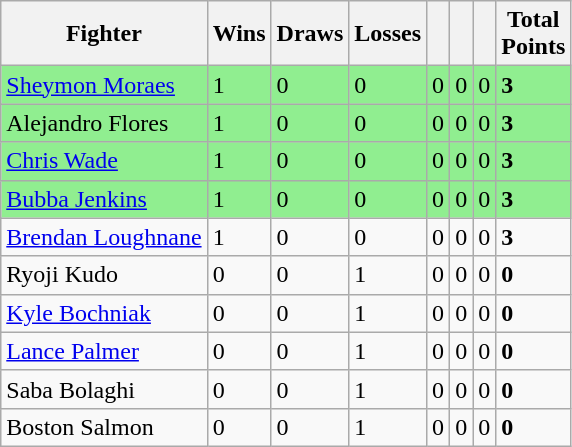<table class="wikitable sortable">
<tr>
<th>Fighter</th>
<th>Wins</th>
<th>Draws</th>
<th>Losses</th>
<th></th>
<th></th>
<th></th>
<th>Total<br> Points</th>
</tr>
<tr style="background:#90EE90;">
<td><a href='#'>Sheymon Moraes</a></td>
<td>1</td>
<td>0</td>
<td>0</td>
<td>0</td>
<td>0</td>
<td>0</td>
<td><strong>3</strong></td>
</tr>
<tr style="background:#90EE90;">
<td>Alejandro Flores</td>
<td>1</td>
<td>0</td>
<td>0</td>
<td>0</td>
<td>0</td>
<td>0</td>
<td><strong>3</strong></td>
</tr>
<tr style="background:#90EE90;">
<td><a href='#'>Chris Wade</a></td>
<td>1</td>
<td>0</td>
<td>0</td>
<td>0</td>
<td>0</td>
<td>0</td>
<td><strong>3</strong></td>
</tr>
<tr style="background:#90EE90;">
<td><a href='#'>Bubba Jenkins</a></td>
<td>1</td>
<td>0</td>
<td>0</td>
<td>0</td>
<td>0</td>
<td>0</td>
<td><strong>3</strong></td>
</tr>
<tr>
<td><a href='#'>Brendan Loughnane</a></td>
<td>1</td>
<td>0</td>
<td>0</td>
<td>0</td>
<td>0</td>
<td>0</td>
<td><strong>3</strong></td>
</tr>
<tr>
<td>Ryoji Kudo</td>
<td>0</td>
<td>0</td>
<td>1</td>
<td>0</td>
<td>0</td>
<td>0</td>
<td><strong>0</strong></td>
</tr>
<tr>
<td><a href='#'>Kyle Bochniak</a></td>
<td>0</td>
<td>0</td>
<td>1</td>
<td>0</td>
<td>0</td>
<td>0</td>
<td><strong>0</strong></td>
</tr>
<tr>
<td><a href='#'>Lance Palmer</a></td>
<td>0</td>
<td>0</td>
<td>1</td>
<td>0</td>
<td>0</td>
<td>0</td>
<td><strong>0</strong></td>
</tr>
<tr>
<td>Saba Bolaghi</td>
<td>0</td>
<td>0</td>
<td>1</td>
<td>0</td>
<td>0</td>
<td>0</td>
<td><strong>0</strong></td>
</tr>
<tr>
<td>Boston Salmon</td>
<td>0</td>
<td>0</td>
<td>1</td>
<td>0</td>
<td>0</td>
<td>0</td>
<td><strong>0</strong></td>
</tr>
</table>
